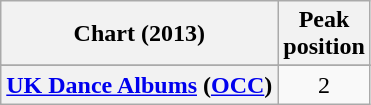<table class="wikitable sortable plainrowheaders">
<tr>
<th>Chart (2013)</th>
<th>Peak<br>position</th>
</tr>
<tr>
</tr>
<tr>
<th scope="row"><a href='#'>UK Dance Albums</a> (<a href='#'>OCC</a>)</th>
<td align="center">2</td>
</tr>
</table>
